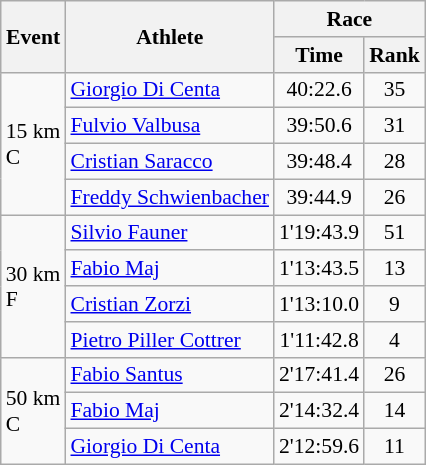<table class="wikitable" border="1" style="font-size:90%">
<tr>
<th rowspan=2>Event</th>
<th rowspan=2>Athlete</th>
<th colspan=2>Race</th>
</tr>
<tr>
<th>Time</th>
<th>Rank</th>
</tr>
<tr>
<td rowspan=4>15 km <br> C</td>
<td><a href='#'>Giorgio Di Centa</a></td>
<td align=center>40:22.6</td>
<td align=center>35</td>
</tr>
<tr>
<td><a href='#'>Fulvio Valbusa</a></td>
<td align=center>39:50.6</td>
<td align=center>31</td>
</tr>
<tr>
<td><a href='#'>Cristian Saracco</a></td>
<td align=center>39:48.4</td>
<td align=center>28</td>
</tr>
<tr>
<td><a href='#'>Freddy Schwienbacher</a></td>
<td align=center>39:44.9</td>
<td align=center>26</td>
</tr>
<tr>
<td rowspan=4>30 km <br> F</td>
<td><a href='#'>Silvio Fauner</a></td>
<td align=center>1'19:43.9</td>
<td align=center>51</td>
</tr>
<tr>
<td><a href='#'>Fabio Maj</a></td>
<td align=center>1'13:43.5</td>
<td align=center>13</td>
</tr>
<tr>
<td><a href='#'>Cristian Zorzi</a></td>
<td align=center>1'13:10.0</td>
<td align=center>9</td>
</tr>
<tr>
<td><a href='#'>Pietro Piller Cottrer</a></td>
<td align=center>1'11:42.8</td>
<td align=center>4</td>
</tr>
<tr>
<td rowspan=3>50 km <br> C</td>
<td><a href='#'>Fabio Santus</a></td>
<td align=center>2'17:41.4</td>
<td align=center>26</td>
</tr>
<tr>
<td><a href='#'>Fabio Maj</a></td>
<td align=center>2'14:32.4</td>
<td align=center>14</td>
</tr>
<tr>
<td><a href='#'>Giorgio Di Centa</a></td>
<td align=center>2'12:59.6</td>
<td align=center>11</td>
</tr>
</table>
